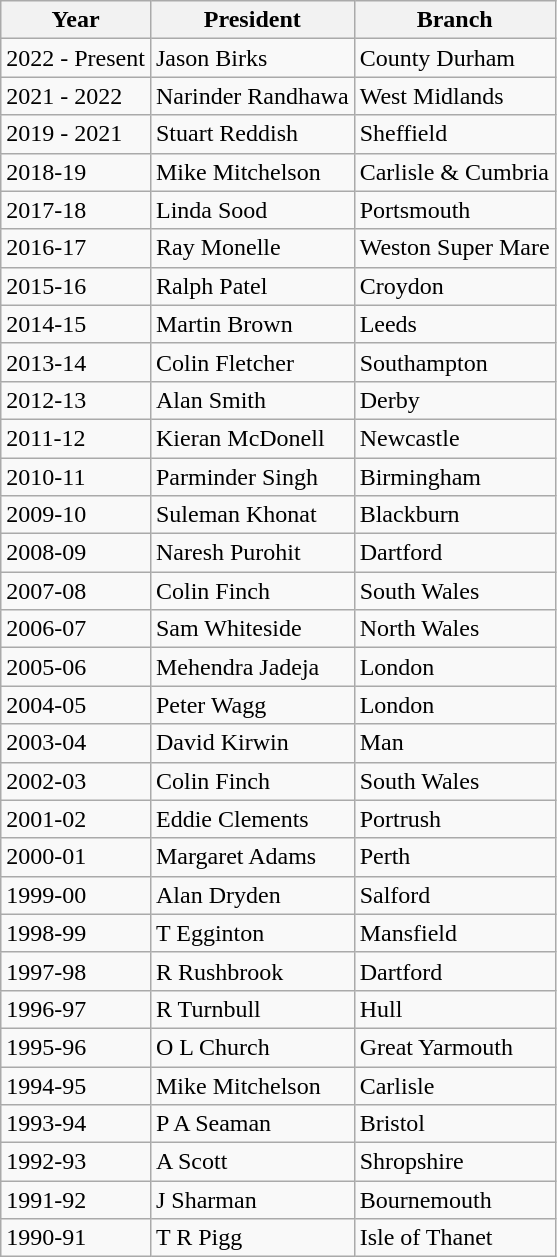<table class="wikitable">
<tr>
<th>Year</th>
<th>President</th>
<th>Branch</th>
</tr>
<tr>
<td>2022 - Present</td>
<td>Jason Birks</td>
<td>County Durham</td>
</tr>
<tr>
<td>2021 - 2022</td>
<td>Narinder Randhawa</td>
<td>West Midlands</td>
</tr>
<tr>
<td>2019 - 2021</td>
<td>Stuart Reddish</td>
<td>Sheffield</td>
</tr>
<tr>
<td>2018-19</td>
<td>Mike Mitchelson</td>
<td>Carlisle & Cumbria</td>
</tr>
<tr>
<td>2017-18</td>
<td>Linda Sood</td>
<td>Portsmouth</td>
</tr>
<tr>
<td>2016-17</td>
<td>Ray Monelle</td>
<td>Weston Super Mare</td>
</tr>
<tr>
<td>2015-16</td>
<td>Ralph Patel</td>
<td>Croydon</td>
</tr>
<tr>
<td>2014-15</td>
<td>Martin Brown</td>
<td>Leeds</td>
</tr>
<tr>
<td>2013-14</td>
<td>Colin Fletcher</td>
<td>Southampton</td>
</tr>
<tr>
<td>2012-13</td>
<td>Alan Smith</td>
<td>Derby</td>
</tr>
<tr>
<td>2011-12</td>
<td>Kieran McDonell</td>
<td>Newcastle</td>
</tr>
<tr>
<td>2010-11</td>
<td>Parminder Singh</td>
<td>Birmingham</td>
</tr>
<tr>
<td>2009-10</td>
<td>Suleman Khonat</td>
<td>Blackburn</td>
</tr>
<tr>
<td>2008-09</td>
<td>Naresh Purohit</td>
<td>Dartford</td>
</tr>
<tr>
<td>2007-08</td>
<td>Colin Finch</td>
<td>South Wales</td>
</tr>
<tr>
<td>2006-07</td>
<td>Sam Whiteside</td>
<td>North Wales</td>
</tr>
<tr>
<td>2005-06</td>
<td>Mehendra Jadeja</td>
<td>London</td>
</tr>
<tr>
<td>2004-05</td>
<td>Peter Wagg</td>
<td>London</td>
</tr>
<tr>
<td>2003-04</td>
<td>David Kirwin</td>
<td>Man</td>
</tr>
<tr>
<td>2002-03</td>
<td>Colin Finch</td>
<td>South Wales</td>
</tr>
<tr>
<td>2001-02</td>
<td>Eddie Clements</td>
<td>Portrush</td>
</tr>
<tr>
<td>2000-01</td>
<td>Margaret Adams</td>
<td>Perth</td>
</tr>
<tr>
<td>1999-00</td>
<td>Alan Dryden</td>
<td>Salford</td>
</tr>
<tr>
<td>1998-99</td>
<td>T Egginton</td>
<td>Mansfield</td>
</tr>
<tr>
<td>1997-98</td>
<td>R Rushbrook</td>
<td>Dartford</td>
</tr>
<tr>
<td>1996-97</td>
<td>R Turnbull</td>
<td>Hull</td>
</tr>
<tr>
<td>1995-96</td>
<td>O L Church</td>
<td>Great Yarmouth</td>
</tr>
<tr>
<td>1994-95</td>
<td>Mike Mitchelson</td>
<td>Carlisle</td>
</tr>
<tr>
<td>1993-94</td>
<td>P A Seaman</td>
<td>Bristol</td>
</tr>
<tr>
<td>1992-93</td>
<td>A Scott</td>
<td>Shropshire</td>
</tr>
<tr>
<td>1991-92</td>
<td>J Sharman</td>
<td>Bournemouth</td>
</tr>
<tr>
<td>1990-91</td>
<td>T R Pigg</td>
<td>Isle of Thanet</td>
</tr>
</table>
